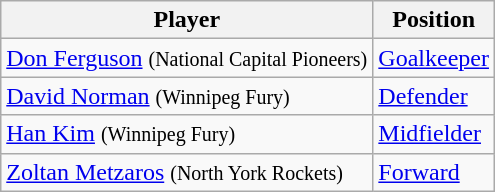<table class="wikitable">
<tr>
<th>Player</th>
<th>Position</th>
</tr>
<tr>
<td>  <a href='#'>Don Ferguson</a> <small>(National Capital Pioneers)</small></td>
<td><a href='#'>Goalkeeper</a></td>
</tr>
<tr>
<td>  <a href='#'>David Norman</a> <small>(Winnipeg Fury)</small></td>
<td><a href='#'>Defender</a></td>
</tr>
<tr>
<td>  <a href='#'>Han Kim</a> <small>(Winnipeg Fury)</small></td>
<td><a href='#'>Midfielder</a></td>
</tr>
<tr>
<td>  <a href='#'>Zoltan Metzaros</a> <small>(North York Rockets)</small></td>
<td><a href='#'>Forward</a></td>
</tr>
</table>
